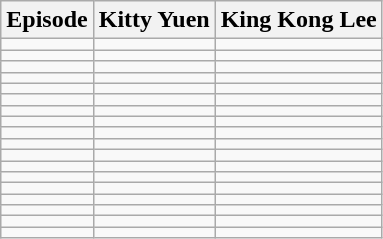<table class="wikitable collapsible collapsed">
<tr>
<th>Episode</th>
<th>Kitty Yuen</th>
<th>King Kong Lee</th>
</tr>
<tr>
<td></td>
<td></td>
<td></td>
</tr>
<tr>
<td></td>
<td></td>
<td></td>
</tr>
<tr>
<td></td>
<td></td>
<td></td>
</tr>
<tr>
<td></td>
<td></td>
<td></td>
</tr>
<tr>
<td></td>
<td></td>
<td></td>
</tr>
<tr>
<td></td>
<td></td>
<td></td>
</tr>
<tr>
<td></td>
<td></td>
<td></td>
</tr>
<tr>
<td></td>
<td></td>
<td></td>
</tr>
<tr>
<td></td>
<td></td>
<td></td>
</tr>
<tr>
<td></td>
<td></td>
<td></td>
</tr>
<tr>
<td></td>
<td></td>
<td></td>
</tr>
<tr>
<td></td>
<td></td>
<td></td>
</tr>
<tr>
<td></td>
<td></td>
<td></td>
</tr>
<tr>
<td></td>
<td></td>
<td></td>
</tr>
<tr>
<td></td>
<td></td>
<td></td>
</tr>
<tr>
<td></td>
<td></td>
<td></td>
</tr>
<tr>
<td></td>
<td></td>
<td></td>
</tr>
<tr>
<td></td>
<td></td>
<td></td>
</tr>
</table>
